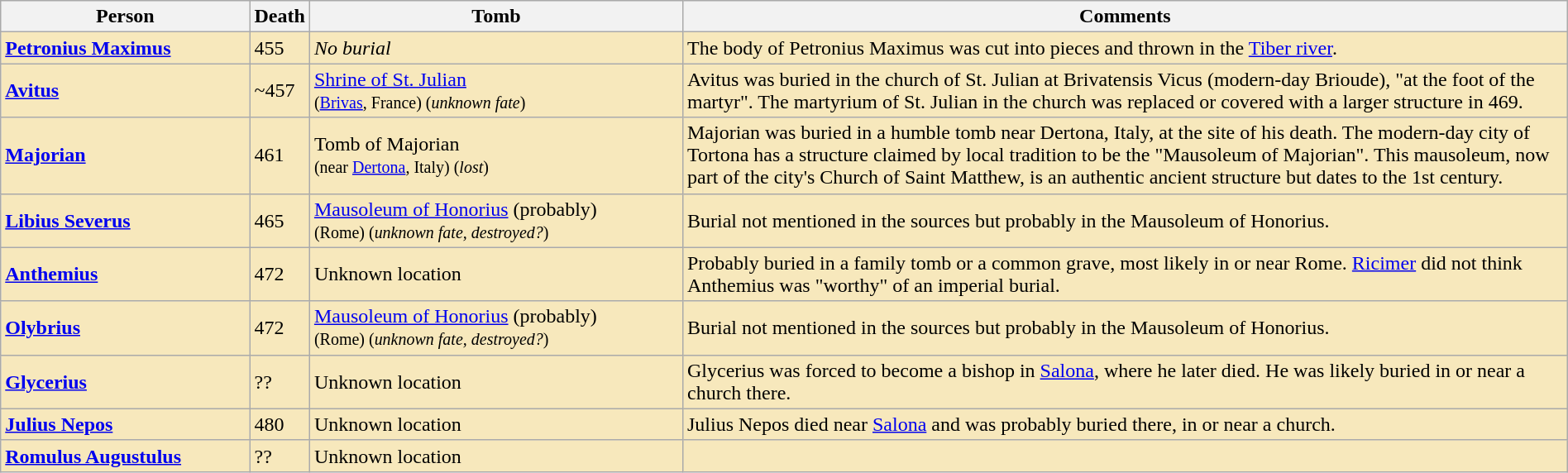<table class="wikitable plainrowheaders" style="width:100%;">
<tr>
<th scope="col" width="16%">Person</th>
<th scope="col" width="3%">Death</th>
<th scope="col" width="24%">Tomb</th>
<th scope="col" width="57%">Comments</th>
</tr>
<tr style="background:#f7e8bc;">
<td><strong><a href='#'>Petronius Maximus</a></strong></td>
<td>455</td>
<td><em>No burial</em></td>
<td>The body of Petronius Maximus was cut into pieces and thrown in the <a href='#'>Tiber river</a>.<em></em></td>
</tr>
<tr style="background:#f7e8bc;">
<td><strong><a href='#'>Avitus</a></strong></td>
<td>~457</td>
<td><a href='#'>Shrine of St. Julian</a><em></em><br><small>(<a href='#'>Brivas</a>, France) (<em>unknown fate</em>)</small></td>
<td>Avitus was buried in the church of St. Julian at Brivatensis Vicus (modern-day Brioude), "at the foot of the martyr".<em></em> The martyrium of St. Julian in the church was replaced or covered with a larger structure in 469.<em></em></td>
</tr>
<tr style="background:#f7e8bc;">
<td><strong><a href='#'>Majorian</a></strong></td>
<td>461</td>
<td>Tomb of Majorian<em></em><br><small>(near <a href='#'>Dertona</a>, Italy) (<em>lost</em>)</small></td>
<td>Majorian was buried in a humble tomb near Dertona, Italy, at the site of his death.<em></em> The modern-day city of Tortona has a structure claimed by local tradition to be the "Mausoleum of Majorian". This mausoleum, now part of the city's Church of Saint Matthew, is an authentic ancient structure but dates to the 1st century.</td>
</tr>
<tr style="background:#f7e8bc;">
<td><strong><a href='#'>Libius Severus</a></strong></td>
<td>465</td>
<td><a href='#'>Mausoleum of Honorius</a> (probably)<em></em><br><small>(Rome) (<em>unknown fate, destroyed?</em>)</small></td>
<td>Burial not mentioned in the sources but probably in the Mausoleum of Honorius.<em></em></td>
</tr>
<tr style="background:#f7e8bc;">
<td><strong><a href='#'>Anthemius</a></strong></td>
<td>472</td>
<td>Unknown location<em></em></td>
<td>Probably buried in a family tomb or a common grave,<em></em> most likely in or near Rome.<em></em> <a href='#'>Ricimer</a> did not think Anthemius was "worthy" of an imperial burial.<em></em></td>
</tr>
<tr style="background:#f7e8bc;">
<td><strong><a href='#'>Olybrius</a></strong></td>
<td>472</td>
<td><a href='#'>Mausoleum of Honorius</a> (probably)<em></em><br><small>(Rome) (<em>unknown fate, destroyed?</em>)</small></td>
<td>Burial not mentioned in the sources but probably in the Mausoleum of Honorius.<em></em></td>
</tr>
<tr style="background:#f7e8bc;">
<td><strong><a href='#'>Glycerius</a></strong></td>
<td>??</td>
<td>Unknown location<em></em></td>
<td>Glycerius was forced to become a bishop in <a href='#'>Salona</a>, where he later died. He was likely buried in or near a church there.<em></em></td>
</tr>
<tr style="background:#f7e8bc;">
<td><strong><a href='#'>Julius Nepos</a></strong></td>
<td>480</td>
<td>Unknown location<em></em></td>
<td>Julius Nepos died near <a href='#'>Salona</a> and was probably buried there, in or near a church.<em></em></td>
</tr>
<tr style="background:#f7e8bc;">
<td><strong><a href='#'>Romulus Augustulus</a></strong></td>
<td>??</td>
<td>Unknown location<em></em></td>
<td></td>
</tr>
</table>
